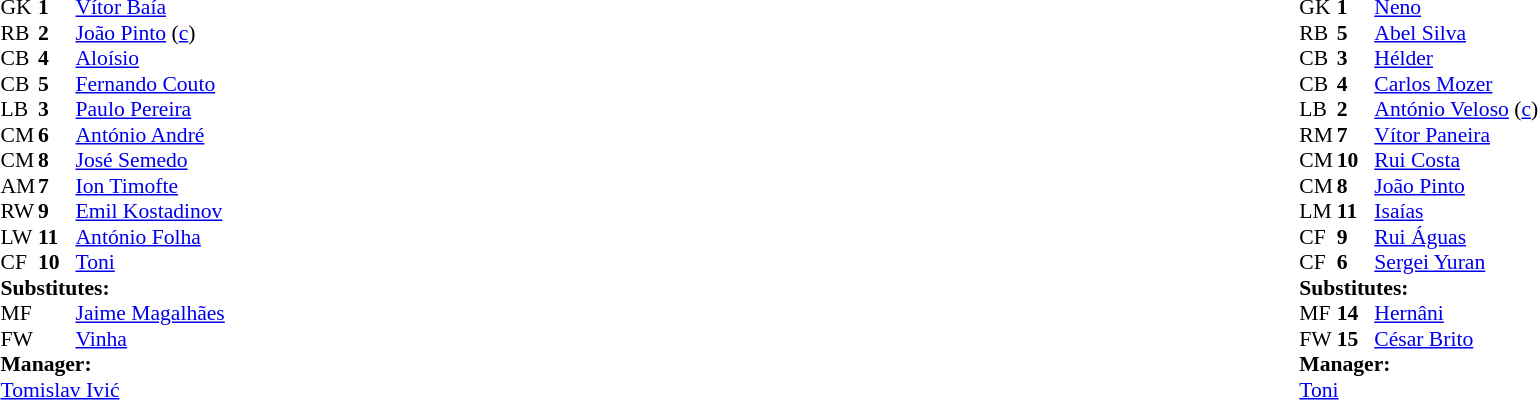<table width="100%">
<tr>
<td valign="top" width="50%"><br><table style="font-size: 90%" cellspacing="0" cellpadding="0">
<tr>
<td colspan="4"></td>
</tr>
<tr>
<th width=25></th>
<th width=25></th>
</tr>
<tr>
<td>GK</td>
<td><strong>1</strong></td>
<td> <a href='#'>Vítor Baía</a></td>
</tr>
<tr>
<td>RB</td>
<td><strong>2</strong></td>
<td> <a href='#'>João Pinto</a> (<a href='#'>c</a>)</td>
<td></td>
<td></td>
</tr>
<tr>
<td>CB</td>
<td><strong>4</strong></td>
<td> <a href='#'>Aloísio</a></td>
<td></td>
<td></td>
</tr>
<tr>
<td>CB</td>
<td><strong>5</strong></td>
<td> <a href='#'>Fernando Couto</a></td>
</tr>
<tr>
<td>LB</td>
<td><strong>3</strong></td>
<td> <a href='#'>Paulo Pereira</a></td>
</tr>
<tr>
<td>CM</td>
<td><strong>6</strong></td>
<td> <a href='#'>António André</a></td>
</tr>
<tr>
<td>CM</td>
<td><strong>8</strong></td>
<td> <a href='#'>José Semedo</a></td>
</tr>
<tr>
<td>AM</td>
<td><strong>7</strong></td>
<td> <a href='#'>Ion Timofte</a></td>
<td></td>
<td></td>
</tr>
<tr>
<td>RW</td>
<td><strong>9</strong></td>
<td> <a href='#'>Emil Kostadinov</a></td>
</tr>
<tr>
<td>LW</td>
<td><strong>11</strong></td>
<td> <a href='#'>António Folha</a></td>
<td></td>
<td></td>
</tr>
<tr>
<td>CF</td>
<td><strong>10</strong></td>
<td> <a href='#'>Toni</a></td>
<td></td>
<td></td>
</tr>
<tr>
<td colspan=3><strong>Substitutes:</strong></td>
</tr>
<tr>
<td>MF</td>
<td></td>
<td> <a href='#'>Jaime Magalhães</a></td>
<td></td>
<td></td>
</tr>
<tr>
<td>FW</td>
<td></td>
<td> <a href='#'>Vinha</a></td>
<td></td>
<td></td>
</tr>
<tr>
<td colspan=3><strong>Manager:</strong></td>
</tr>
<tr>
<td colspan=4> <a href='#'>Tomislav Ivić</a></td>
</tr>
</table>
</td>
<td valign="top"></td>
<td valign="top" width="50%"><br><table style="font-size: 90%" cellspacing="0" cellpadding="0" align=center>
<tr>
<td colspan="4"></td>
</tr>
<tr>
<th width=25></th>
<th width=25></th>
</tr>
<tr>
<td>GK</td>
<td><strong>1</strong></td>
<td> <a href='#'>Neno</a></td>
</tr>
<tr>
<td>RB</td>
<td><strong>5</strong></td>
<td> <a href='#'>Abel Silva</a></td>
</tr>
<tr>
<td>CB</td>
<td><strong>3</strong></td>
<td> <a href='#'>Hélder</a></td>
</tr>
<tr>
<td>CB</td>
<td><strong>4</strong></td>
<td> <a href='#'>Carlos Mozer</a></td>
<td></td>
<td></td>
</tr>
<tr>
<td>LB</td>
<td><strong>2</strong></td>
<td> <a href='#'>António Veloso</a> (<a href='#'>c</a>)</td>
</tr>
<tr>
<td>RM</td>
<td><strong>7</strong></td>
<td> <a href='#'>Vítor Paneira</a></td>
<td></td>
<td></td>
</tr>
<tr>
<td>CM</td>
<td><strong>10</strong></td>
<td> <a href='#'>Rui Costa</a></td>
</tr>
<tr>
<td>CM</td>
<td><strong>8</strong></td>
<td> <a href='#'>João Pinto</a></td>
</tr>
<tr>
<td>LM</td>
<td><strong>11</strong></td>
<td> <a href='#'>Isaías</a></td>
</tr>
<tr>
<td>CF</td>
<td><strong>9</strong></td>
<td> <a href='#'>Rui Águas</a></td>
<td></td>
<td></td>
</tr>
<tr>
<td>CF</td>
<td><strong>6</strong></td>
<td> <a href='#'>Sergei Yuran</a></td>
<td></td>
<td></td>
</tr>
<tr>
<td colspan=3><strong>Substitutes:</strong></td>
</tr>
<tr>
<td>MF</td>
<td><strong>14</strong></td>
<td> <a href='#'>Hernâni</a></td>
<td></td>
<td></td>
</tr>
<tr>
<td>FW</td>
<td><strong>15</strong></td>
<td> <a href='#'>César Brito</a></td>
<td></td>
<td></td>
</tr>
<tr>
<td colspan=3><strong>Manager:</strong></td>
</tr>
<tr>
<td colspan=4> <a href='#'>Toni</a></td>
</tr>
</table>
</td>
</tr>
</table>
